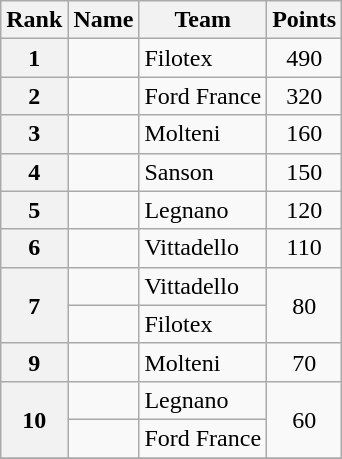<table class="wikitable">
<tr>
<th>Rank</th>
<th>Name</th>
<th>Team</th>
<th>Points</th>
</tr>
<tr>
<th style="text-align:center">1</th>
<td></td>
<td>Filotex</td>
<td style="text-align:center">490</td>
</tr>
<tr>
<th style="text-align:center">2</th>
<td></td>
<td>Ford France</td>
<td style="text-align:center">320</td>
</tr>
<tr>
<th style="text-align:center">3</th>
<td> </td>
<td>Molteni</td>
<td style="text-align:center">160</td>
</tr>
<tr>
<th style="text-align:center">4</th>
<td></td>
<td>Sanson</td>
<td style="text-align:center">150</td>
</tr>
<tr>
<th style="text-align:center">5</th>
<td></td>
<td>Legnano</td>
<td style="text-align:center">120</td>
</tr>
<tr>
<th style="text-align:center">6</th>
<td></td>
<td>Vittadello</td>
<td style="text-align:center">110</td>
</tr>
<tr>
<th style="text-align:center" rowspan="2">7</th>
<td></td>
<td>Vittadello</td>
<td style="text-align:center" rowspan="2">80</td>
</tr>
<tr>
<td></td>
<td>Filotex</td>
</tr>
<tr>
<th style="text-align:center">9</th>
<td></td>
<td>Molteni</td>
<td style="text-align:center">70</td>
</tr>
<tr>
<th style="text-align:center" rowspan="2">10</th>
<td></td>
<td>Legnano</td>
<td style="text-align:center" rowspan="2">60</td>
</tr>
<tr>
<td></td>
<td>Ford France</td>
</tr>
<tr>
</tr>
</table>
